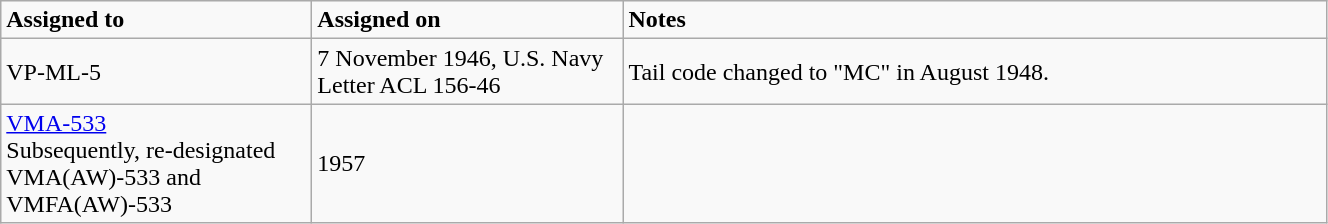<table class="wikitable" style="width: 70%;">
<tr>
<td style="width: 200px;"><strong>Assigned to</strong></td>
<td style="width: 200px;"><strong>Assigned on</strong></td>
<td><strong>Notes</strong></td>
</tr>
<tr>
<td>VP-ML-5</td>
<td>7 November 1946, U.S. Navy Letter ACL 156-46</td>
<td>Tail code changed to "MC" in August 1948.</td>
</tr>
<tr>
<td><a href='#'>VMA-533</a><br>Subsequently, re-designated VMA(AW)-533 and VMFA(AW)-533</td>
<td>1957</td>
<td></td>
</tr>
</table>
